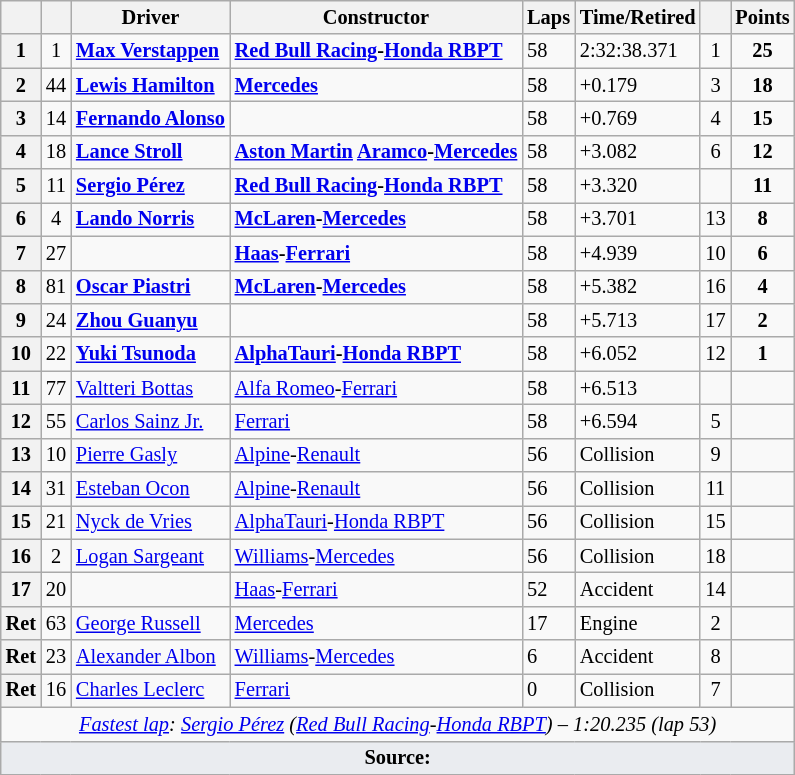<table class="wikitable sortable" style="font-size: 85%;">
<tr>
<th scope="col"></th>
<th scope="col"></th>
<th scope="col">Driver</th>
<th scope="col">Constructor</th>
<th scope="col" class="unsortable">Laps</th>
<th scope="col" class="unsortable">Time/Retired</th>
<th scope="col"></th>
<th scope="col">Points</th>
</tr>
<tr>
<th>1</th>
<td align="center">1</td>
<td data-sort-value="ver"><strong> <a href='#'>Max Verstappen</a></strong></td>
<td><strong><a href='#'>Red Bull Racing</a>-<a href='#'>Honda RBPT</a></strong></td>
<td>58</td>
<td>2:32:38.371</td>
<td align="center">1</td>
<td align="center"><strong>25</strong></td>
</tr>
<tr>
<th>2</th>
<td align="center">44</td>
<td data-sort-value="ham"><strong> <a href='#'>Lewis Hamilton</a></strong></td>
<td><a href='#'><strong>Mercedes</strong></a></td>
<td>58</td>
<td>+0.179</td>
<td align="center">3</td>
<td align="center"><strong>18</strong></td>
</tr>
<tr>
<th>3</th>
<td align="center">14</td>
<td data-sort-value="alo"><strong> <a href='#'>Fernando Alonso</a></strong></td>
<td><strong></strong></td>
<td>58</td>
<td>+0.769</td>
<td align="center">4</td>
<td align="center"><strong>15</strong></td>
</tr>
<tr>
<th>4</th>
<td align="center">18</td>
<td data-sort-value="str"> <strong><a href='#'>Lance Stroll</a></strong></td>
<td><strong><a href='#'>Aston Martin</a> <a href='#'>Aramco</a>-<a href='#'>Mercedes</a></strong></td>
<td>58</td>
<td>+3.082</td>
<td align="center">6</td>
<td align="center"><strong>12</strong></td>
</tr>
<tr>
<th>5</th>
<td align="center">11</td>
<td data-sort-value="per"><strong> <a href='#'>Sergio Pérez</a></strong></td>
<td><strong><a href='#'>Red Bull Racing</a>-<a href='#'>Honda RBPT</a></strong></td>
<td>58</td>
<td>+3.320</td>
<td align="center"></td>
<td align="center"><strong>11</strong></td>
</tr>
<tr>
<th>6</th>
<td align="center">4</td>
<td data-sort-value="nor"> <strong><a href='#'>Lando Norris</a></strong></td>
<td><strong><a href='#'>McLaren</a>-<a href='#'>Mercedes</a></strong></td>
<td>58</td>
<td>+3.701</td>
<td align="center">13</td>
<td align="center"><strong>8</strong></td>
</tr>
<tr>
<th>7</th>
<td align="center">27</td>
<td data-sort-value="hul"></td>
<td><strong><a href='#'>Haas</a>-<a href='#'>Ferrari</a></strong></td>
<td>58</td>
<td>+4.939</td>
<td align="center">10</td>
<td align="center"><strong>6</strong></td>
</tr>
<tr>
<th>8</th>
<td align="center">81</td>
<td data-sort-value="pia"> <strong><a href='#'>Oscar Piastri</a></strong></td>
<td><strong><a href='#'>McLaren</a>-<a href='#'>Mercedes</a></strong></td>
<td>58</td>
<td>+5.382</td>
<td align="center">16</td>
<td align="center"><strong>4</strong></td>
</tr>
<tr>
<th>9</th>
<td align="center">24</td>
<td data-sort-value="zho"> <strong><a href='#'>Zhou Guanyu</a></strong></td>
<td></td>
<td>58</td>
<td>+5.713</td>
<td align="center">17</td>
<td align="center"><strong>2</strong></td>
</tr>
<tr>
<th>10</th>
<td align="center">22</td>
<td data-sort-value="tsu"> <strong><a href='#'>Yuki Tsunoda</a></strong></td>
<td nowrap=""><strong><a href='#'>AlphaTauri</a>-<a href='#'>Honda RBPT</a></strong></td>
<td>58</td>
<td>+6.052</td>
<td align="center">12</td>
<td align="center"><strong>1</strong></td>
</tr>
<tr>
<th>11</th>
<td align="center">77</td>
<td data-sort-value="bot"> <a href='#'>Valtteri Bottas</a></td>
<td nowrap=""><a href='#'>Alfa Romeo</a>-<a href='#'>Ferrari</a></td>
<td>58</td>
<td>+6.513</td>
<td align="center"></td>
<td></td>
</tr>
<tr>
<th>12</th>
<td align="center">55</td>
<td data-sort-value="sai"> <a href='#'>Carlos Sainz Jr.</a></td>
<td><a href='#'>Ferrari</a></td>
<td>58</td>
<td>+6.594</td>
<td align="center">5</td>
<td></td>
</tr>
<tr>
<th>13</th>
<td align="center">10</td>
<td data-sort-value="gas"> <a href='#'>Pierre Gasly</a></td>
<td><a href='#'>Alpine</a>-<a href='#'>Renault</a></td>
<td>56</td>
<td>Collision</td>
<td align="center">9</td>
<td></td>
</tr>
<tr>
<th>14</th>
<td align="center">31</td>
<td data-sort-value="oco"> <a href='#'>Esteban Ocon</a></td>
<td><a href='#'>Alpine</a>-<a href='#'>Renault</a></td>
<td>56</td>
<td>Collision</td>
<td align="center">11</td>
<td></td>
</tr>
<tr>
<th>15</th>
<td align="center">21</td>
<td data-sort-value="dev"> <a href='#'>Nyck de Vries</a></td>
<td><a href='#'>AlphaTauri</a>-<a href='#'>Honda RBPT</a></td>
<td>56</td>
<td>Collision</td>
<td align="center">15</td>
<td></td>
</tr>
<tr>
<th>16</th>
<td align="center">2</td>
<td data-sort-value="sar"> <a href='#'>Logan Sargeant</a></td>
<td nowrap=""><a href='#'>Williams</a>-<a href='#'>Mercedes</a></td>
<td>56</td>
<td>Collision</td>
<td align="center">18</td>
<td></td>
</tr>
<tr>
<th>17</th>
<td align="center">20</td>
<td data-sort-value="mag"></td>
<td><a href='#'>Haas</a>-<a href='#'>Ferrari</a></td>
<td>52</td>
<td>Accident</td>
<td align="center">14</td>
<td></td>
</tr>
<tr>
<th>Ret</th>
<td align="center">63</td>
<td data-sort-value="rus"> <a href='#'>George Russell</a></td>
<td><a href='#'>Mercedes</a></td>
<td>17</td>
<td>Engine</td>
<td align="center">2</td>
<td></td>
</tr>
<tr>
<th>Ret</th>
<td align="center">23</td>
<td data-sort-value="alb"> <a href='#'>Alexander Albon</a></td>
<td><a href='#'>Williams</a>-<a href='#'>Mercedes</a></td>
<td>6</td>
<td>Accident</td>
<td align="center">8</td>
<td></td>
</tr>
<tr>
<th>Ret</th>
<td align="center">16</td>
<td data-sort-value="lec"> <a href='#'>Charles Leclerc</a></td>
<td><a href='#'>Ferrari</a></td>
<td>0</td>
<td>Collision</td>
<td align="center">7</td>
<td></td>
</tr>
<tr class="sortbottom">
<td colspan="8" align="center"><em><a href='#'>Fastest lap</a>:</em>  <em><a href='#'>Sergio Pérez</a> (<a href='#'>Red Bull Racing</a>-<a href='#'>Honda RBPT</a>) – 1:20.235 (lap 53)</em></td>
</tr>
<tr class="sortbottom">
<td colspan="8" style="background-color:#eaecf0;text-align:center"><strong>Source:</strong></td>
</tr>
</table>
